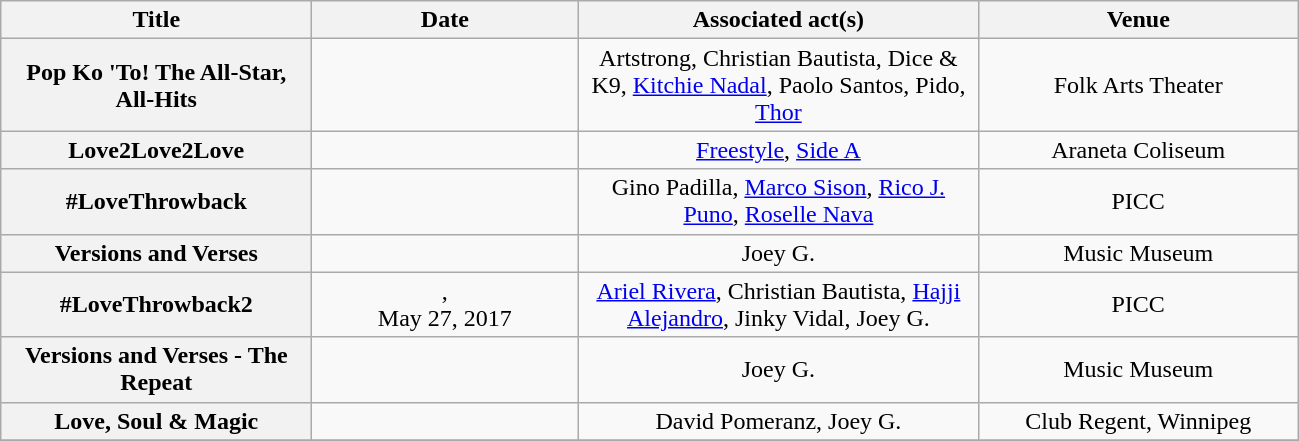<table class="wikitable sortable plainrowheaders" style="text-align:center;">
<tr>
<th scope="col" width="200">Title</th>
<th scope="col" width="170">Date</th>
<th scope="col" width="260">Associated act(s)</th>
<th scope="col" width="205" class="unsortable">Venue</th>
</tr>
<tr>
<th scope="row">Pop Ko 'To! The All-Star, All-Hits</th>
<td></td>
<td>Artstrong, Christian Bautista, Dice & K9, <a href='#'>Kitchie Nadal</a>, Paolo Santos, Pido, <a href='#'>Thor</a></td>
<td>Folk Arts Theater</td>
</tr>
<tr>
<th scope="row">Love2Love2Love</th>
<td></td>
<td><a href='#'>Freestyle</a>, <a href='#'>Side A</a></td>
<td>Araneta Coliseum</td>
</tr>
<tr>
<th scope="row">#LoveThrowback</th>
<td></td>
<td>Gino Padilla, <a href='#'>Marco Sison</a>, <a href='#'>Rico J. Puno</a>, <a href='#'>Roselle Nava</a></td>
<td>PICC</td>
</tr>
<tr>
<th scope="row">Versions and Verses</th>
<td></td>
<td>Joey G.</td>
<td>Music Museum</td>
</tr>
<tr>
<th scope="row">#LoveThrowback2</th>
<td>, <br>May 27, 2017</td>
<td><a href='#'>Ariel Rivera</a>, Christian Bautista, <a href='#'>Hajji Alejandro</a>, Jinky Vidal, Joey G.</td>
<td>PICC</td>
</tr>
<tr>
<th scope="row">Versions and Verses - The Repeat</th>
<td></td>
<td>Joey G.</td>
<td>Music Museum</td>
</tr>
<tr>
<th scope="row">Love, Soul & Magic</th>
<td></td>
<td>David Pomeranz, Joey G.</td>
<td>Club Regent, Winnipeg</td>
</tr>
<tr>
</tr>
</table>
